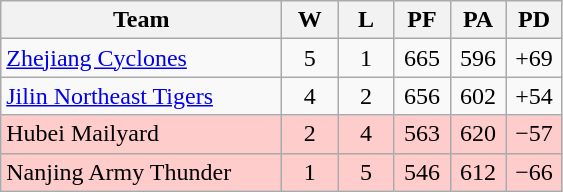<table class=wikitable style="text-align:center">
<tr>
<th width=180>Team</th>
<th width=30>W</th>
<th width=30>L</th>
<th width=30>PF</th>
<th width=30>PA</th>
<th width=30>PD</th>
</tr>
<tr style="text-align:center;">
<td style="text-align:left;"><a href='#'>Zhejiang Cyclones</a></td>
<td>5</td>
<td>1</td>
<td>665</td>
<td>596</td>
<td>+69</td>
</tr>
<tr style="text-align:center;">
<td style="text-align:left;"><a href='#'>Jilin Northeast Tigers</a></td>
<td>4</td>
<td>2</td>
<td>656</td>
<td>602</td>
<td>+54</td>
</tr>
<tr style="text-align:center;background-color:#ffcccc;">
<td style="text-align:left;">Hubei Mailyard</td>
<td>2</td>
<td>4</td>
<td>563</td>
<td>620</td>
<td>−57</td>
</tr>
<tr style="text-align:center;background-color:#ffcccc;">
<td style="text-align:left;">Nanjing Army Thunder</td>
<td>1</td>
<td>5</td>
<td>546</td>
<td>612</td>
<td>−66</td>
</tr>
</table>
